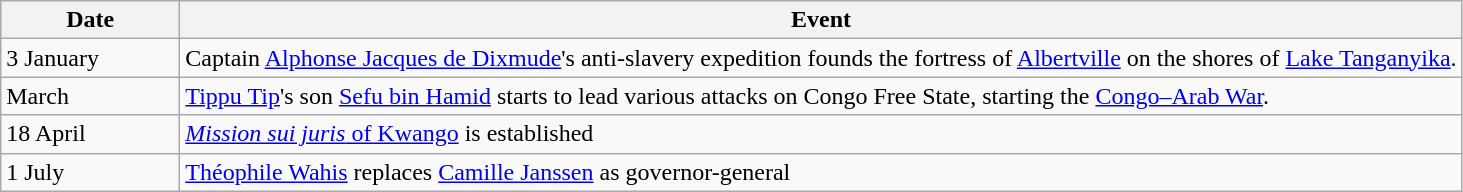<table class=wikitable>
<tr>
<th style="width:7em">Date</th>
<th>Event</th>
</tr>
<tr>
<td>3 January</td>
<td>Captain <a href='#'>Alphonse Jacques de Dixmude</a>'s anti-slavery expedition founds the fortress of <a href='#'>Albertville</a> on the shores of <a href='#'>Lake Tanganyika</a>.</td>
</tr>
<tr>
<td>March</td>
<td><a href='#'>Tippu Tip</a>'s son <a href='#'>Sefu bin Hamid</a> starts to lead various attacks on Congo Free State, starting the <a href='#'>Congo–Arab War</a>.</td>
</tr>
<tr>
<td>18 April</td>
<td><a href='#'><em>Mission sui juris</em> of Kwango</a> is established</td>
</tr>
<tr>
<td>1 July</td>
<td><a href='#'>Théophile Wahis</a> replaces <a href='#'>Camille Janssen</a> as governor-general</td>
</tr>
</table>
